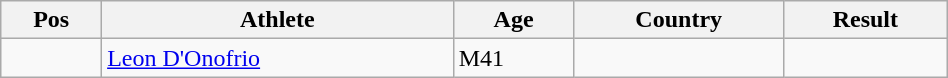<table class="wikitable"  style="text-align:center; width:50%;">
<tr>
<th>Pos</th>
<th>Athlete</th>
<th>Age</th>
<th>Country</th>
<th>Result</th>
</tr>
<tr>
<td align=center></td>
<td align=left><a href='#'>Leon D'Onofrio</a></td>
<td align=left>M41</td>
<td align=left></td>
<td></td>
</tr>
</table>
